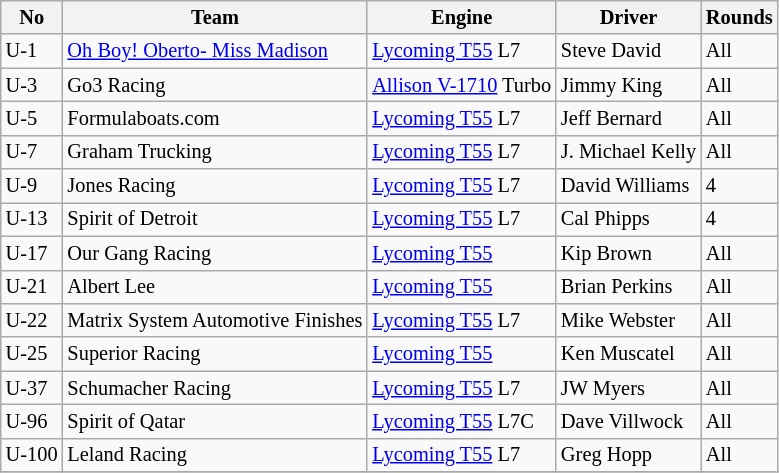<table class="wikitable" style="font-size: 85%;">
<tr>
<th>No</th>
<th>Team</th>
<th>Engine</th>
<th>Driver</th>
<th>Rounds</th>
</tr>
<tr>
<td>U-1</td>
<td> <a href='#'>Oh Boy! Oberto- Miss Madison</a></td>
<td><a href='#'>Lycoming T55</a> L7</td>
<td> Steve David</td>
<td>All</td>
</tr>
<tr>
<td>U-3</td>
<td> Go3 Racing</td>
<td><a href='#'>Allison V-1710</a> Turbo</td>
<td> Jimmy King</td>
<td>All</td>
</tr>
<tr>
<td>U-5</td>
<td> Formulaboats.com</td>
<td><a href='#'>Lycoming T55</a> L7</td>
<td> Jeff Bernard</td>
<td>All</td>
</tr>
<tr>
<td>U-7</td>
<td> Graham Trucking</td>
<td><a href='#'>Lycoming T55</a> L7</td>
<td> J. Michael Kelly</td>
<td>All</td>
</tr>
<tr>
<td>U-9</td>
<td> Jones Racing</td>
<td><a href='#'>Lycoming T55</a> L7</td>
<td> David Williams</td>
<td>4</td>
</tr>
<tr>
<td>U-13</td>
<td> Spirit of Detroit</td>
<td><a href='#'>Lycoming T55</a> L7</td>
<td> Cal Phipps</td>
<td>4</td>
</tr>
<tr>
<td>U-17</td>
<td> Our Gang Racing</td>
<td><a href='#'>Lycoming T55</a></td>
<td> Kip Brown</td>
<td>All</td>
</tr>
<tr>
<td>U-21</td>
<td> Albert Lee</td>
<td><a href='#'>Lycoming T55</a></td>
<td> Brian Perkins</td>
<td>All</td>
</tr>
<tr>
<td>U-22</td>
<td> Matrix System Automotive Finishes</td>
<td><a href='#'>Lycoming T55</a> L7</td>
<td> Mike Webster</td>
<td>All</td>
</tr>
<tr>
<td>U-25</td>
<td> Superior Racing</td>
<td><a href='#'>Lycoming T55</a></td>
<td> Ken Muscatel</td>
<td>All</td>
</tr>
<tr>
<td>U-37</td>
<td> Schumacher Racing</td>
<td><a href='#'>Lycoming T55</a> L7</td>
<td> JW Myers</td>
<td>All</td>
</tr>
<tr>
<td>U-96</td>
<td> Spirit of Qatar</td>
<td><a href='#'>Lycoming T55</a> L7C</td>
<td> Dave Villwock</td>
<td>All</td>
</tr>
<tr>
<td>U-100</td>
<td> Leland Racing</td>
<td><a href='#'>Lycoming T55</a> L7</td>
<td> Greg Hopp</td>
<td>All</td>
</tr>
<tr>
</tr>
</table>
